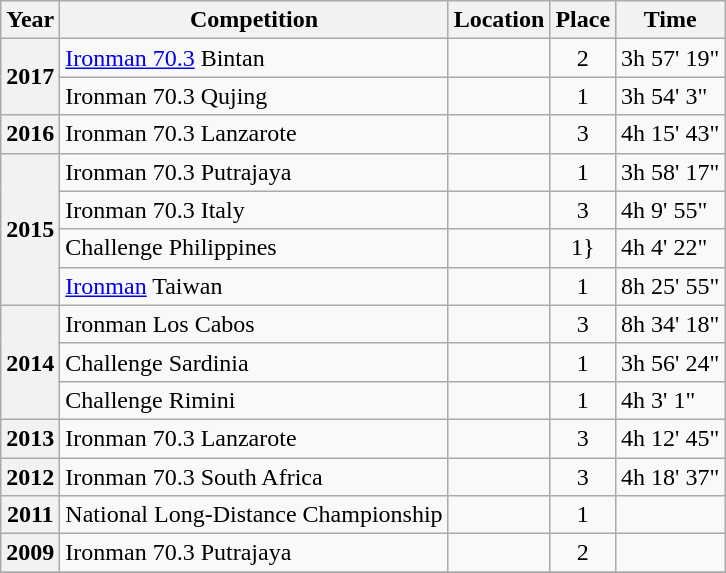<table class="wikitable ">
<tr>
<th scope=col>Year</th>
<th scope=col>Competition</th>
<th Scope=col>Location</th>
<th Scope=col>Place</th>
<th Scope=col>Time</th>
</tr>
<tr>
<th scope=row; align=center rowspan="2">2017</th>
<td><a href='#'>Ironman 70.3</a> Bintan</td>
<td></td>
<td align=center>2</td>
<td>3h 57' 19"</td>
</tr>
<tr>
<td>Ironman 70.3 Qujing</td>
<td></td>
<td align=center>1</td>
<td>3h 54' 3"</td>
</tr>
<tr>
<th scope=row; align=center>2016</th>
<td>Ironman 70.3 Lanzarote</td>
<td></td>
<td align=center>3</td>
<td>4h 15' 43"</td>
</tr>
<tr>
<th scope=row; align=center rowspan="4">2015</th>
<td>Ironman 70.3 Putrajaya</td>
<td></td>
<td align=center>1</td>
<td>3h 58' 17"</td>
</tr>
<tr>
<td>Ironman 70.3 Italy</td>
<td></td>
<td align=center>3</td>
<td>4h 9' 55"</td>
</tr>
<tr>
<td>Challenge Philippines</td>
<td></td>
<td align=center>1}</td>
<td>4h 4' 22"</td>
</tr>
<tr>
<td><a href='#'>Ironman</a> Taiwan</td>
<td></td>
<td align=center>1</td>
<td>8h 25' 55"</td>
</tr>
<tr>
<th scope=row; align=center rowspan="3">2014</th>
<td>Ironman Los Cabos</td>
<td></td>
<td align=center>3</td>
<td>8h 34' 18"</td>
</tr>
<tr>
<td>Challenge Sardinia</td>
<td></td>
<td align=center>1</td>
<td>3h 56' 24"</td>
</tr>
<tr>
<td>Challenge Rimini</td>
<td></td>
<td align=center>1</td>
<td>4h 3' 1"</td>
</tr>
<tr>
<th scope=row; align=center>2013</th>
<td>Ironman 70.3 Lanzarote</td>
<td></td>
<td align=center>3</td>
<td>4h 12' 45"</td>
</tr>
<tr>
<th scope=row; align=center>2012</th>
<td>Ironman 70.3 South Africa</td>
<td></td>
<td align=center>3</td>
<td>4h 18' 37"</td>
</tr>
<tr>
<th scope=row; align=center>2011</th>
<td>National Long-Distance Championship</td>
<td></td>
<td align=center>1</td>
<td></td>
</tr>
<tr>
<th scope=row; align=center>2009</th>
<td>Ironman 70.3 Putrajaya</td>
<td></td>
<td align=center>2</td>
<td></td>
</tr>
<tr>
</tr>
</table>
